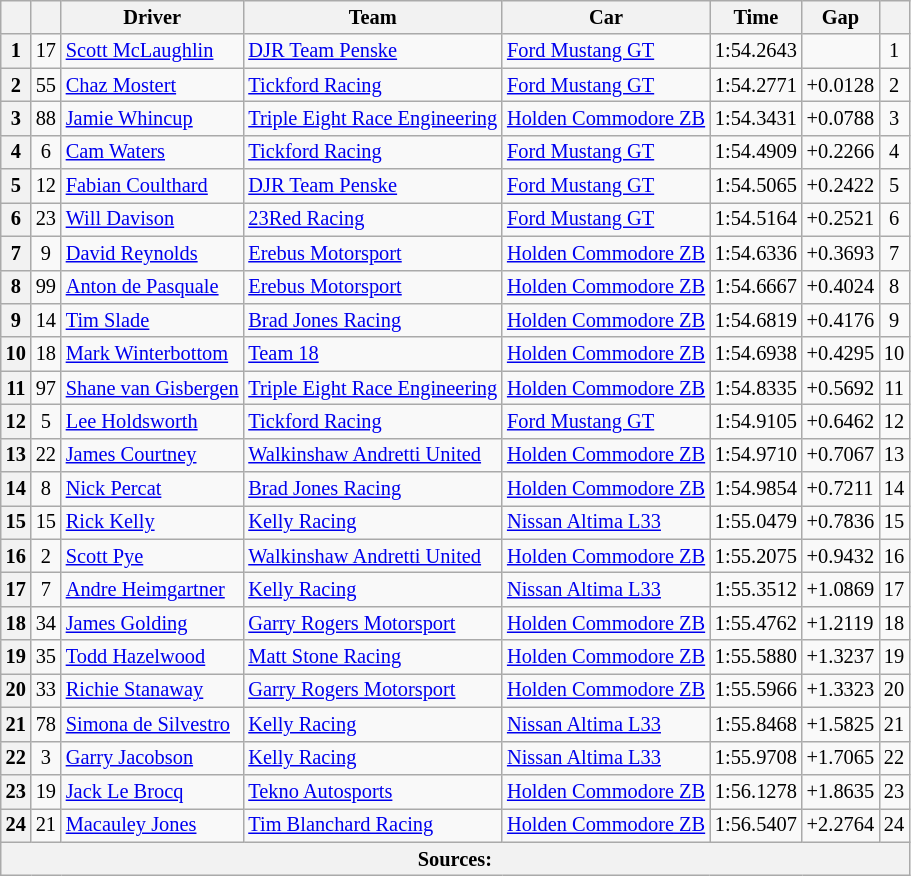<table class="wikitable" style="font-size: 85%">
<tr>
<th></th>
<th></th>
<th>Driver</th>
<th>Team</th>
<th>Car</th>
<th>Time</th>
<th>Gap</th>
<th></th>
</tr>
<tr>
<th>1</th>
<td align="center">17</td>
<td> <a href='#'>Scott McLaughlin</a></td>
<td><a href='#'>DJR Team Penske</a></td>
<td><a href='#'>Ford Mustang GT</a></td>
<td>1:54.2643</td>
<td></td>
<td align="center">1</td>
</tr>
<tr>
<th>2</th>
<td align="center">55</td>
<td> <a href='#'>Chaz Mostert</a></td>
<td><a href='#'>Tickford Racing</a></td>
<td><a href='#'>Ford Mustang GT</a></td>
<td>1:54.2771</td>
<td>+0.0128</td>
<td align="center">2</td>
</tr>
<tr>
<th>3</th>
<td align="center">88</td>
<td> <a href='#'>Jamie Whincup</a></td>
<td><a href='#'>Triple Eight Race Engineering</a></td>
<td><a href='#'>Holden Commodore ZB</a></td>
<td>1:54.3431</td>
<td>+0.0788</td>
<td align="center">3</td>
</tr>
<tr>
<th>4</th>
<td align="center">6</td>
<td> <a href='#'>Cam Waters</a></td>
<td><a href='#'>Tickford Racing</a></td>
<td><a href='#'>Ford Mustang GT</a></td>
<td>1:54.4909</td>
<td>+0.2266</td>
<td align="center">4</td>
</tr>
<tr>
<th>5</th>
<td align="center">12</td>
<td> <a href='#'>Fabian Coulthard</a></td>
<td><a href='#'>DJR Team Penske</a></td>
<td><a href='#'>Ford Mustang GT</a></td>
<td>1:54.5065</td>
<td>+0.2422</td>
<td align="center">5</td>
</tr>
<tr>
<th>6</th>
<td align="center">23</td>
<td> <a href='#'>Will Davison</a></td>
<td><a href='#'>23Red Racing</a></td>
<td><a href='#'>Ford Mustang GT</a></td>
<td>1:54.5164</td>
<td>+0.2521</td>
<td align="center">6</td>
</tr>
<tr>
<th>7</th>
<td align="center">9</td>
<td> <a href='#'>David Reynolds</a></td>
<td><a href='#'>Erebus Motorsport</a></td>
<td><a href='#'>Holden Commodore ZB</a></td>
<td>1:54.6336</td>
<td>+0.3693</td>
<td align="center">7</td>
</tr>
<tr>
<th>8</th>
<td align="center">99</td>
<td> <a href='#'>Anton de Pasquale</a></td>
<td><a href='#'>Erebus Motorsport</a></td>
<td><a href='#'>Holden Commodore ZB</a></td>
<td>1:54.6667</td>
<td>+0.4024</td>
<td align="center">8</td>
</tr>
<tr>
<th>9</th>
<td align="center">14</td>
<td> <a href='#'>Tim Slade</a></td>
<td><a href='#'>Brad Jones Racing</a></td>
<td><a href='#'>Holden Commodore ZB</a></td>
<td>1:54.6819</td>
<td>+0.4176</td>
<td align="center">9</td>
</tr>
<tr>
<th>10</th>
<td align="center">18</td>
<td> <a href='#'>Mark Winterbottom</a></td>
<td><a href='#'>Team 18</a></td>
<td><a href='#'>Holden Commodore ZB</a></td>
<td>1:54.6938</td>
<td>+0.4295</td>
<td align="center">10</td>
</tr>
<tr>
<th>11</th>
<td align="center">97</td>
<td> <a href='#'>Shane van Gisbergen</a></td>
<td><a href='#'>Triple Eight Race Engineering</a></td>
<td><a href='#'>Holden Commodore ZB</a></td>
<td>1:54.8335</td>
<td>+0.5692</td>
<td align="center">11</td>
</tr>
<tr>
<th>12</th>
<td align="center">5</td>
<td> <a href='#'>Lee Holdsworth</a></td>
<td><a href='#'>Tickford Racing</a></td>
<td><a href='#'>Ford Mustang GT</a></td>
<td>1:54.9105</td>
<td>+0.6462</td>
<td align="center">12</td>
</tr>
<tr>
<th>13</th>
<td align="center">22</td>
<td> <a href='#'>James Courtney</a></td>
<td><a href='#'>Walkinshaw Andretti United</a></td>
<td><a href='#'>Holden Commodore ZB</a></td>
<td>1:54.9710</td>
<td>+0.7067</td>
<td align="center">13</td>
</tr>
<tr>
<th>14</th>
<td align="center">8</td>
<td> <a href='#'>Nick Percat</a></td>
<td><a href='#'>Brad Jones Racing</a></td>
<td><a href='#'>Holden Commodore ZB</a></td>
<td>1:54.9854</td>
<td>+0.7211</td>
<td align="center">14</td>
</tr>
<tr>
<th>15</th>
<td align="center">15</td>
<td> <a href='#'>Rick Kelly</a></td>
<td><a href='#'>Kelly Racing</a></td>
<td><a href='#'>Nissan Altima L33</a></td>
<td>1:55.0479</td>
<td>+0.7836</td>
<td align="center">15</td>
</tr>
<tr>
<th>16</th>
<td align="center">2</td>
<td> <a href='#'>Scott Pye</a></td>
<td><a href='#'>Walkinshaw Andretti United</a></td>
<td><a href='#'>Holden Commodore ZB</a></td>
<td>1:55.2075</td>
<td>+0.9432</td>
<td align="center">16</td>
</tr>
<tr>
<th>17</th>
<td align="center">7</td>
<td> <a href='#'>Andre Heimgartner</a></td>
<td><a href='#'>Kelly Racing</a></td>
<td><a href='#'>Nissan Altima L33</a></td>
<td>1:55.3512</td>
<td>+1.0869</td>
<td align="center">17</td>
</tr>
<tr>
<th>18</th>
<td align="center">34</td>
<td> <a href='#'>James Golding</a></td>
<td><a href='#'>Garry Rogers Motorsport</a></td>
<td><a href='#'>Holden Commodore ZB</a></td>
<td>1:55.4762</td>
<td>+1.2119</td>
<td align="center">18</td>
</tr>
<tr>
<th>19</th>
<td align="center">35</td>
<td> <a href='#'>Todd Hazelwood</a></td>
<td><a href='#'>Matt Stone Racing</a></td>
<td><a href='#'>Holden Commodore ZB</a></td>
<td>1:55.5880</td>
<td>+1.3237</td>
<td align="center">19</td>
</tr>
<tr>
<th>20</th>
<td align="center">33</td>
<td> <a href='#'>Richie Stanaway</a></td>
<td><a href='#'>Garry Rogers Motorsport</a></td>
<td><a href='#'>Holden Commodore ZB</a></td>
<td>1:55.5966</td>
<td>+1.3323</td>
<td align="center">20</td>
</tr>
<tr>
<th>21</th>
<td align="center">78</td>
<td> <a href='#'>Simona de Silvestro</a></td>
<td><a href='#'>Kelly Racing</a></td>
<td><a href='#'>Nissan Altima L33</a></td>
<td>1:55.8468</td>
<td>+1.5825</td>
<td align="center">21</td>
</tr>
<tr>
<th>22</th>
<td align="center">3</td>
<td> <a href='#'>Garry Jacobson</a></td>
<td><a href='#'>Kelly Racing</a></td>
<td><a href='#'>Nissan Altima L33</a></td>
<td>1:55.9708</td>
<td>+1.7065</td>
<td align="center">22</td>
</tr>
<tr>
<th>23</th>
<td align="center">19</td>
<td> <a href='#'>Jack Le Brocq</a></td>
<td><a href='#'>Tekno Autosports</a></td>
<td><a href='#'>Holden Commodore ZB</a></td>
<td>1:56.1278</td>
<td>+1.8635</td>
<td align="center">23</td>
</tr>
<tr>
<th>24</th>
<td align="center">21</td>
<td> <a href='#'>Macauley Jones</a></td>
<td><a href='#'>Tim Blanchard Racing</a></td>
<td><a href='#'>Holden Commodore ZB</a></td>
<td>1:56.5407</td>
<td>+2.2764</td>
<td align="center">24</td>
</tr>
<tr>
<th colspan="8">Sources:</th>
</tr>
</table>
